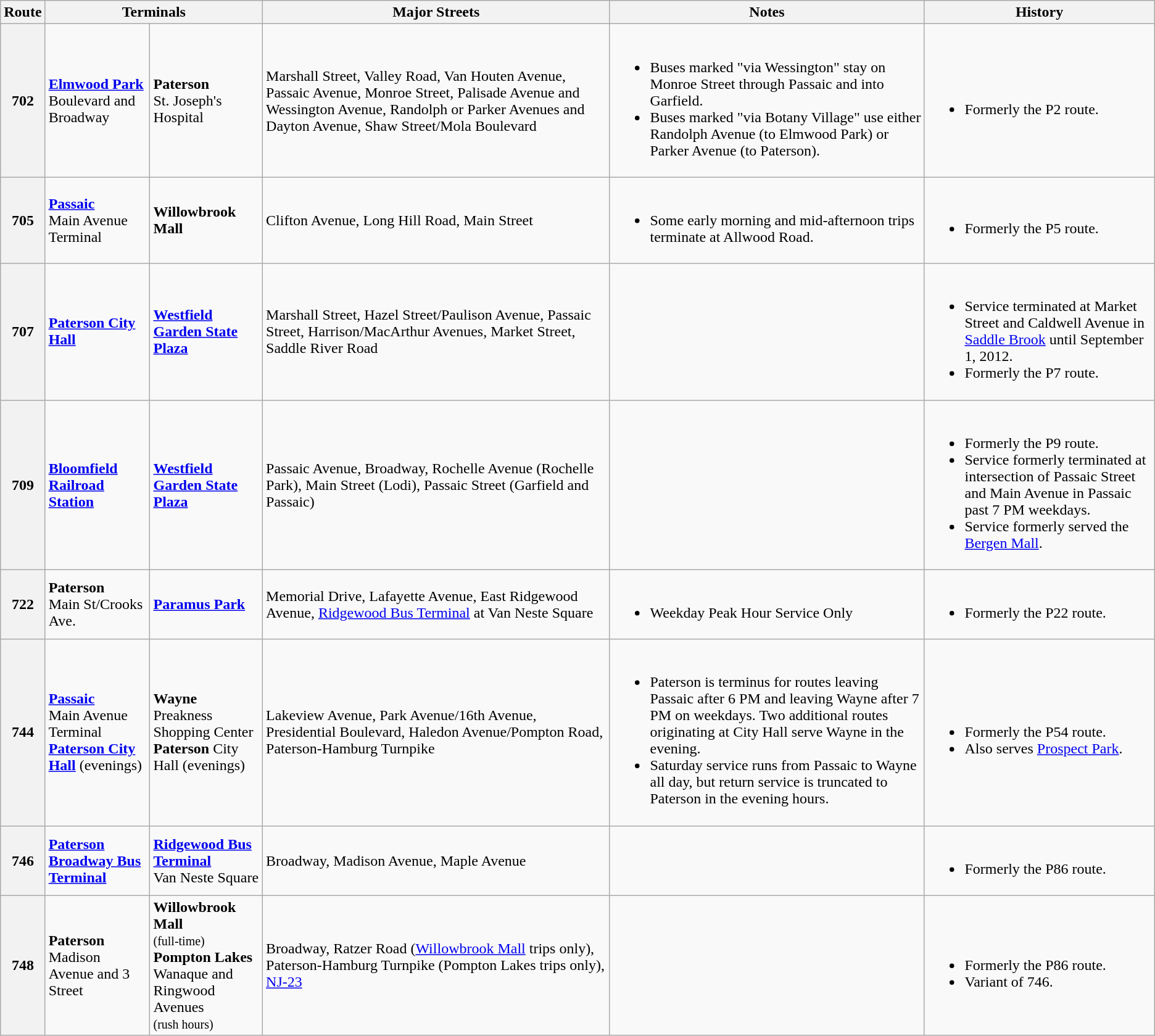<table class="wikitable">
<tr>
<th>Route</th>
<th colspan=2>Terminals</th>
<th>Major Streets</th>
<th>Notes</th>
<th>History</th>
</tr>
<tr>
<th>702</th>
<td><strong><a href='#'>Elmwood Park</a></strong><br>Boulevard and Broadway</td>
<td><strong>Paterson</strong><br>St. Joseph's Hospital</td>
<td>Marshall Street, Valley Road, Van Houten Avenue, Passaic Avenue, Monroe Street, Palisade Avenue and Wessington Avenue, Randolph or Parker Avenues and Dayton Avenue, Shaw Street/Mola Boulevard</td>
<td><br><ul><li>Buses marked "via Wessington" stay on Monroe Street through Passaic and into Garfield.</li><li>Buses marked "via Botany Village" use either Randolph Avenue (to Elmwood Park) or Parker Avenue (to Paterson).</li></ul></td>
<td><br><ul><li>Formerly the P2 route.</li></ul></td>
</tr>
<tr>
<th>705</th>
<td><strong><a href='#'>Passaic</a></strong><br>Main Avenue Terminal</td>
<td><strong>Willowbrook Mall</strong></td>
<td>Clifton Avenue, Long Hill Road, Main Street</td>
<td><br><ul><li>Some early morning and mid-afternoon trips terminate at Allwood Road.</li></ul></td>
<td><br><ul><li>Formerly the P5 route.</li></ul></td>
</tr>
<tr>
<th>707</th>
<td><strong><a href='#'>Paterson City Hall</a></strong></td>
<td><strong><a href='#'>Westfield Garden State Plaza</a></strong></td>
<td>Marshall Street, Hazel Street/Paulison Avenue, Passaic Street, Harrison/MacArthur Avenues, Market Street, Saddle River Road</td>
<td></td>
<td><br><ul><li>Service terminated at Market Street and Caldwell Avenue in <a href='#'>Saddle Brook</a> until September 1, 2012.</li><li>Formerly the P7 route.</li></ul></td>
</tr>
<tr>
<th>709</th>
<td><strong><a href='#'>Bloomfield Railroad Station</a></strong></td>
<td><strong><a href='#'>Westfield Garden State Plaza</a></strong></td>
<td>Passaic Avenue, Broadway, Rochelle Avenue (Rochelle Park), Main Street (Lodi), Passaic Street (Garfield and Passaic)</td>
<td></td>
<td><br><ul><li>Formerly the P9 route.</li><li>Service formerly terminated at intersection of Passaic Street and Main Avenue in Passaic past 7 PM weekdays.</li><li>Service formerly served the <a href='#'>Bergen Mall</a>.</li></ul></td>
</tr>
<tr>
<th>722</th>
<td><strong>Paterson</strong><br>Main St/Crooks Ave.</td>
<td><strong><a href='#'>Paramus Park</a></strong></td>
<td>Memorial Drive, Lafayette Avenue, East Ridgewood Avenue, <a href='#'>Ridgewood Bus Terminal</a> at Van Neste Square</td>
<td><br><ul><li>Weekday Peak Hour Service Only</li></ul></td>
<td><br><ul><li>Formerly the P22 route.</li></ul></td>
</tr>
<tr>
<th>744</th>
<td><strong><a href='#'>Passaic</a></strong><br>Main Avenue Terminal<br><strong><a href='#'>Paterson City Hall</a></strong> (evenings)</td>
<td><strong>Wayne</strong><br>Preakness Shopping Center <br> <strong>Paterson</strong> City Hall (evenings)</td>
<td>Lakeview Avenue, Park Avenue/16th Avenue, Presidential Boulevard, Haledon Avenue/Pompton Road, Paterson-Hamburg Turnpike</td>
<td><br><ul><li>Paterson is terminus for routes leaving Passaic after 6 PM and leaving Wayne after 7 PM on weekdays. Two additional routes originating at City Hall serve Wayne in the evening.</li><li>Saturday service runs from Passaic to Wayne all day, but return service is truncated to Paterson in the evening hours.</li></ul></td>
<td><br><ul><li>Formerly the P54 route.</li><li>Also serves <a href='#'>Prospect Park</a>.</li></ul></td>
</tr>
<tr>
<th>746</th>
<td><strong><a href='#'>Paterson Broadway Bus Terminal</a></strong></td>
<td><strong><a href='#'>Ridgewood Bus Terminal</a></strong><br>Van Neste Square</td>
<td>Broadway, Madison Avenue, Maple Avenue</td>
<td></td>
<td><br><ul><li>Formerly the P86 route.</li></ul></td>
</tr>
<tr>
<th>748</th>
<td><strong>Paterson</strong><br>Madison Avenue and 3 Street</td>
<td><strong>Willowbrook Mall</strong><br><small>(full-time)</small><br><strong>Pompton Lakes</strong><br>Wanaque and Ringwood Avenues<br><small>(rush hours)</small></td>
<td>Broadway, Ratzer Road (<a href='#'>Willowbrook Mall</a> trips only), Paterson-Hamburg Turnpike (Pompton Lakes trips only), <a href='#'>NJ-23</a></td>
<td></td>
<td><br><ul><li>Formerly the P86 route.</li><li>Variant of 746.</li></ul></td>
</tr>
</table>
